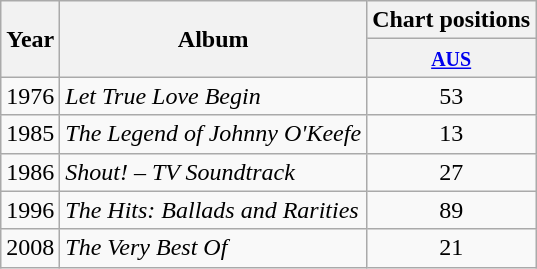<table class="wikitable">
<tr>
<th rowspan="2">Year</th>
<th rowspan="2">Album</th>
<th>Chart positions</th>
</tr>
<tr>
<th><small><a href='#'>AUS</a></small><br></th>
</tr>
<tr>
<td>1976</td>
<td><em>Let True Love Begin</em></td>
<td style="text-align:center;">53</td>
</tr>
<tr>
<td>1985</td>
<td><em>The Legend of Johnny O'Keefe</em></td>
<td style="text-align:center;">13</td>
</tr>
<tr>
<td>1986</td>
<td><em>Shout! – TV Soundtrack</em></td>
<td style="text-align:center;">27</td>
</tr>
<tr>
<td>1996</td>
<td><em>The Hits: Ballads and Rarities</em></td>
<td style="text-align:center;">89</td>
</tr>
<tr>
<td>2008</td>
<td><em>The Very Best Of</em></td>
<td style="text-align:center;">21</td>
</tr>
</table>
